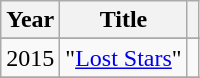<table class="wikitable plainrowheaders">
<tr>
<th>Year</th>
<th>Title</th>
<th scope="col" class="unsortable"></th>
</tr>
<tr>
</tr>
<tr>
<td>2015</td>
<td>"<a href='#'>Lost Stars</a>"</td>
<td></td>
</tr>
<tr>
</tr>
</table>
